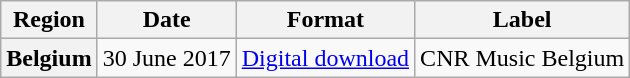<table class="wikitable sortable plainrowheaders" style="text-align:center;">
<tr>
<th>Region</th>
<th>Date</th>
<th>Format</th>
<th>Label</th>
</tr>
<tr>
<th scope="row">Belgium</th>
<td>30 June 2017</td>
<td><a href='#'>Digital download</a></td>
<td>CNR Music Belgium</td>
</tr>
</table>
